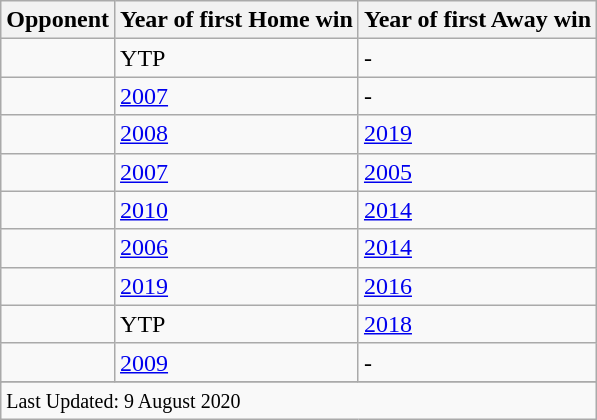<table class="wikitable plainrowheaders sortable">
<tr>
<th>Opponent</th>
<th>Year of first Home win</th>
<th>Year of first Away win</th>
</tr>
<tr>
<td></td>
<td>YTP</td>
<td>-</td>
</tr>
<tr>
<td></td>
<td><a href='#'>2007</a></td>
<td>-</td>
</tr>
<tr>
<td></td>
<td><a href='#'>2008</a></td>
<td><a href='#'>2019</a></td>
</tr>
<tr>
<td></td>
<td><a href='#'>2007</a></td>
<td><a href='#'>2005</a></td>
</tr>
<tr>
<td></td>
<td><a href='#'>2010</a></td>
<td><a href='#'>2014</a></td>
</tr>
<tr>
<td></td>
<td><a href='#'>2006</a></td>
<td><a href='#'>2014</a></td>
</tr>
<tr>
<td></td>
<td><a href='#'>2019</a></td>
<td><a href='#'>2016</a></td>
</tr>
<tr>
<td></td>
<td>YTP</td>
<td><a href='#'>2018</a></td>
</tr>
<tr>
<td></td>
<td><a href='#'>2009</a></td>
<td>-</td>
</tr>
<tr>
</tr>
<tr class=sortbottom>
<td colspan=3><small>Last Updated: 9 August 2020</small></td>
</tr>
</table>
